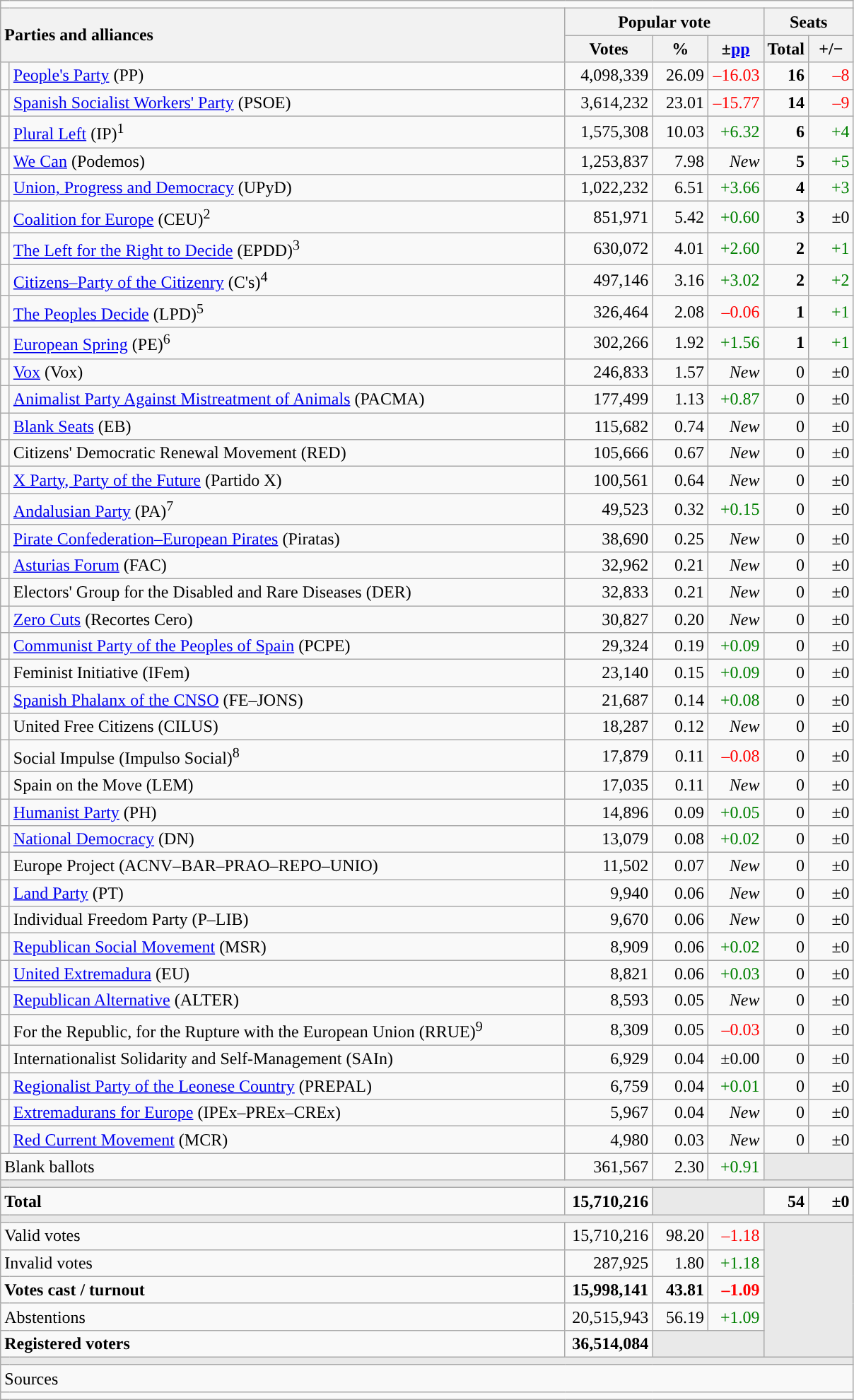<table class="wikitable" style="text-align:right;">
<tr>
<td colspan="7"></td>
</tr>
<tr>
<th style="text-align:left;" rowspan="2" colspan="2" width="525">Parties and alliances</th>
<th colspan="3">Popular vote</th>
<th colspan="2">Seats</th>
</tr>
<tr>
<th width="75">Votes</th>
<th width="45">%</th>
<th width="45">±<a href='#'>pp</a></th>
<th width="35">Total</th>
<th width="35">+/−</th>
</tr>
<tr>
<td width="1" style="color:inherit;background:"></td>
<td align="left"><a href='#'>People's Party</a> (PP)</td>
<td>4,098,339</td>
<td>26.09</td>
<td style="color:red;">–16.03</td>
<td><strong>16</strong></td>
<td style="color:red;">–8</td>
</tr>
<tr>
<td style="color:inherit;background:"></td>
<td align="left"><a href='#'>Spanish Socialist Workers' Party</a> (PSOE)</td>
<td>3,614,232</td>
<td>23.01</td>
<td style="color:red;">–15.77</td>
<td><strong>14</strong></td>
<td style="color:red;">–9</td>
</tr>
<tr>
<td style="color:inherit;background:"></td>
<td align="left"><a href='#'>Plural Left</a> (IP)<sup>1</sup></td>
<td>1,575,308</td>
<td>10.03</td>
<td style="color:green;">+6.32</td>
<td><strong>6</strong></td>
<td style="color:green;">+4</td>
</tr>
<tr>
<td style="color:inherit;background:"></td>
<td align="left"><a href='#'>We Can</a> (Podemos)</td>
<td>1,253,837</td>
<td>7.98</td>
<td><em>New</em></td>
<td><strong>5</strong></td>
<td style="color:green;">+5</td>
</tr>
<tr>
<td style="color:inherit;background:"></td>
<td align="left"><a href='#'>Union, Progress and Democracy</a> (UPyD)</td>
<td>1,022,232</td>
<td>6.51</td>
<td style="color:green;">+3.66</td>
<td><strong>4</strong></td>
<td style="color:green;">+3</td>
</tr>
<tr>
<td style="color:inherit;background:"></td>
<td align="left"><a href='#'>Coalition for Europe</a> (CEU)<sup>2</sup></td>
<td>851,971</td>
<td>5.42</td>
<td style="color:green;">+0.60</td>
<td><strong>3</strong></td>
<td>±0</td>
</tr>
<tr>
<td style="color:inherit;background:"></td>
<td align="left"><a href='#'>The Left for the Right to Decide</a> (EPDD)<sup>3</sup></td>
<td>630,072</td>
<td>4.01</td>
<td style="color:green;">+2.60</td>
<td><strong>2</strong></td>
<td style="color:green;">+1</td>
</tr>
<tr>
<td style="color:inherit;background:"></td>
<td align="left"><a href='#'>Citizens–Party of the Citizenry</a> (C's)<sup>4</sup></td>
<td>497,146</td>
<td>3.16</td>
<td style="color:green;">+3.02</td>
<td><strong>2</strong></td>
<td style="color:green;">+2</td>
</tr>
<tr>
<td style="color:inherit;background:"></td>
<td align="left"><a href='#'>The Peoples Decide</a> (LPD)<sup>5</sup></td>
<td>326,464</td>
<td>2.08</td>
<td style="color:red;">–0.06</td>
<td><strong>1</strong></td>
<td style="color:green;">+1</td>
</tr>
<tr>
<td style="color:inherit;background:"></td>
<td align="left"><a href='#'>European Spring</a> (PE)<sup>6</sup></td>
<td>302,266</td>
<td>1.92</td>
<td style="color:green;">+1.56</td>
<td><strong>1</strong></td>
<td style="color:green;">+1</td>
</tr>
<tr>
<td style="color:inherit;background:"></td>
<td align="left"><a href='#'>Vox</a> (Vox)</td>
<td>246,833</td>
<td>1.57</td>
<td><em>New</em></td>
<td>0</td>
<td>±0</td>
</tr>
<tr>
<td style="color:inherit;background:"></td>
<td align="left"><a href='#'>Animalist Party Against Mistreatment of Animals</a> (PACMA)</td>
<td>177,499</td>
<td>1.13</td>
<td style="color:green;">+0.87</td>
<td>0</td>
<td>±0</td>
</tr>
<tr>
<td style="color:inherit;background:"></td>
<td align="left"><a href='#'>Blank Seats</a> (EB)</td>
<td>115,682</td>
<td>0.74</td>
<td><em>New</em></td>
<td>0</td>
<td>±0</td>
</tr>
<tr>
<td style="color:inherit;background:"></td>
<td align="left">Citizens' Democratic Renewal Movement (RED)</td>
<td>105,666</td>
<td>0.67</td>
<td><em>New</em></td>
<td>0</td>
<td>±0</td>
</tr>
<tr>
<td style="color:inherit;background:"></td>
<td align="left"><a href='#'>X Party, Party of the Future</a> (Partido X)</td>
<td>100,561</td>
<td>0.64</td>
<td><em>New</em></td>
<td>0</td>
<td>±0</td>
</tr>
<tr>
<td style="color:inherit;background:"></td>
<td align="left"><a href='#'>Andalusian Party</a> (PA)<sup>7</sup></td>
<td>49,523</td>
<td>0.32</td>
<td style="color:green;">+0.15</td>
<td>0</td>
<td>±0</td>
</tr>
<tr>
<td style="color:inherit;background:"></td>
<td align="left"><a href='#'>Pirate Confederation–European Pirates</a> (Piratas)</td>
<td>38,690</td>
<td>0.25</td>
<td><em>New</em></td>
<td>0</td>
<td>±0</td>
</tr>
<tr>
<td style="color:inherit;background:"></td>
<td align="left"><a href='#'>Asturias Forum</a> (FAC)</td>
<td>32,962</td>
<td>0.21</td>
<td><em>New</em></td>
<td>0</td>
<td>±0</td>
</tr>
<tr>
<td style="color:inherit;background:"></td>
<td align="left">Electors' Group for the Disabled and Rare Diseases (DER)</td>
<td>32,833</td>
<td>0.21</td>
<td><em>New</em></td>
<td>0</td>
<td>±0</td>
</tr>
<tr>
<td style="color:inherit;background:"></td>
<td align="left"><a href='#'>Zero Cuts</a> (Recortes Cero)</td>
<td>30,827</td>
<td>0.20</td>
<td><em>New</em></td>
<td>0</td>
<td>±0</td>
</tr>
<tr>
<td style="color:inherit;background:"></td>
<td align="left"><a href='#'>Communist Party of the Peoples of Spain</a> (PCPE)</td>
<td>29,324</td>
<td>0.19</td>
<td style="color:green;">+0.09</td>
<td>0</td>
<td>±0</td>
</tr>
<tr>
<td style="color:inherit;background:"></td>
<td align="left">Feminist Initiative (IFem)</td>
<td>23,140</td>
<td>0.15</td>
<td style="color:green;">+0.09</td>
<td>0</td>
<td>±0</td>
</tr>
<tr>
<td style="color:inherit;background:"></td>
<td align="left"><a href='#'>Spanish Phalanx of the CNSO</a> (FE–JONS)</td>
<td>21,687</td>
<td>0.14</td>
<td style="color:green;">+0.08</td>
<td>0</td>
<td>±0</td>
</tr>
<tr>
<td style="color:inherit;background:"></td>
<td align="left">United Free Citizens (CILUS)</td>
<td>18,287</td>
<td>0.12</td>
<td><em>New</em></td>
<td>0</td>
<td>±0</td>
</tr>
<tr>
<td style="color:inherit;background:"></td>
<td align="left">Social Impulse (Impulso Social)<sup>8</sup></td>
<td>17,879</td>
<td>0.11</td>
<td style="color:red;">–0.08</td>
<td>0</td>
<td>±0</td>
</tr>
<tr>
<td style="color:inherit;background:"></td>
<td align="left">Spain on the Move (LEM)</td>
<td>17,035</td>
<td>0.11</td>
<td><em>New</em></td>
<td>0</td>
<td>±0</td>
</tr>
<tr>
<td style="color:inherit;background:"></td>
<td align="left"><a href='#'>Humanist Party</a> (PH)</td>
<td>14,896</td>
<td>0.09</td>
<td style="color:green;">+0.05</td>
<td>0</td>
<td>±0</td>
</tr>
<tr>
<td style="color:inherit;background:"></td>
<td align="left"><a href='#'>National Democracy</a> (DN)</td>
<td>13,079</td>
<td>0.08</td>
<td style="color:green;">+0.02</td>
<td>0</td>
<td>±0</td>
</tr>
<tr>
<td style="color:inherit;background:"></td>
<td align="left">Europe Project (ACNV–BAR–PRAO–REPO–UNIO)</td>
<td>11,502</td>
<td>0.07</td>
<td><em>New</em></td>
<td>0</td>
<td>±0</td>
</tr>
<tr>
<td style="color:inherit;background:"></td>
<td align="left"><a href='#'>Land Party</a> (PT)</td>
<td>9,940</td>
<td>0.06</td>
<td><em>New</em></td>
<td>0</td>
<td>±0</td>
</tr>
<tr>
<td style="color:inherit;background:"></td>
<td align="left">Individual Freedom Party (P–LIB)</td>
<td>9,670</td>
<td>0.06</td>
<td><em>New</em></td>
<td>0</td>
<td>±0</td>
</tr>
<tr>
<td style="color:inherit;background:"></td>
<td align="left"><a href='#'>Republican Social Movement</a> (MSR)</td>
<td>8,909</td>
<td>0.06</td>
<td style="color:green;">+0.02</td>
<td>0</td>
<td>±0</td>
</tr>
<tr>
<td style="color:inherit;background:"></td>
<td align="left"><a href='#'>United Extremadura</a> (EU)</td>
<td>8,821</td>
<td>0.06</td>
<td style="color:green;">+0.03</td>
<td>0</td>
<td>±0</td>
</tr>
<tr>
<td style="color:inherit;background:"></td>
<td align="left"><a href='#'>Republican Alternative</a> (ALTER)</td>
<td>8,593</td>
<td>0.05</td>
<td><em>New</em></td>
<td>0</td>
<td>±0</td>
</tr>
<tr>
<td style="color:inherit;background:"></td>
<td align="left">For the Republic, for the Rupture with the European Union (RRUE)<sup>9</sup></td>
<td>8,309</td>
<td>0.05</td>
<td style="color:red;">–0.03</td>
<td>0</td>
<td>±0</td>
</tr>
<tr>
<td style="color:inherit;background:"></td>
<td align="left">Internationalist Solidarity and Self-Management (SAIn)</td>
<td>6,929</td>
<td>0.04</td>
<td>±0.00</td>
<td>0</td>
<td>±0</td>
</tr>
<tr>
<td style="color:inherit;background:"></td>
<td align="left"><a href='#'>Regionalist Party of the Leonese Country</a> (PREPAL)</td>
<td>6,759</td>
<td>0.04</td>
<td style="color:green;">+0.01</td>
<td>0</td>
<td>±0</td>
</tr>
<tr>
<td style="color:inherit;background:"></td>
<td align="left"><a href='#'>Extremadurans for Europe</a> (IPEx–PREx–CREx)</td>
<td>5,967</td>
<td>0.04</td>
<td><em>New</em></td>
<td>0</td>
<td>±0</td>
</tr>
<tr>
<td style="color:inherit;background:"></td>
<td align="left"><a href='#'>Red Current Movement</a> (MCR)</td>
<td>4,980</td>
<td>0.03</td>
<td><em>New</em></td>
<td>0</td>
<td>±0</td>
</tr>
<tr>
<td align="left" colspan="2">Blank ballots</td>
<td>361,567</td>
<td>2.30</td>
<td style="color:green;">+0.91</td>
<td bgcolor="#E9E9E9" colspan="2"></td>
</tr>
<tr>
<td colspan="7" bgcolor="#E9E9E9"></td>
</tr>
<tr style="font-weight:bold;">
<td align="left" colspan="2">Total</td>
<td>15,710,216</td>
<td bgcolor="#E9E9E9" colspan="2"></td>
<td>54</td>
<td>±0</td>
</tr>
<tr>
<td colspan="7" bgcolor="#E9E9E9"></td>
</tr>
<tr>
<td align="left" colspan="2">Valid votes</td>
<td>15,710,216</td>
<td>98.20</td>
<td style="color:red;">–1.18</td>
<td bgcolor="#E9E9E9" colspan="2" rowspan="5"></td>
</tr>
<tr>
<td align="left" colspan="2">Invalid votes</td>
<td>287,925</td>
<td>1.80</td>
<td style="color:green;">+1.18</td>
</tr>
<tr style="font-weight:bold;">
<td align="left" colspan="2">Votes cast / turnout</td>
<td>15,998,141</td>
<td>43.81</td>
<td style="color:red;">–1.09</td>
</tr>
<tr>
<td align="left" colspan="2">Abstentions</td>
<td>20,515,943</td>
<td>56.19</td>
<td style="color:green;">+1.09</td>
</tr>
<tr style="font-weight:bold;">
<td align="left" colspan="2">Registered voters</td>
<td>36,514,084</td>
<td bgcolor="#E9E9E9" colspan="2"></td>
</tr>
<tr>
<td colspan="7" bgcolor="#E9E9E9"></td>
</tr>
<tr>
<td align="left" colspan="7">Sources</td>
</tr>
<tr>
<td colspan="7" style="text-align:left; max-width:790px;"></td>
</tr>
</table>
